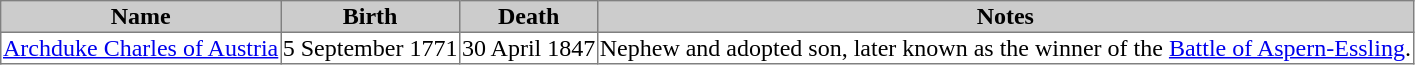<table border="1" style="border-collapse: collapse;">
<tr bgcolor="#cccccc">
<th>Name</th>
<th>Birth</th>
<th>Death</th>
<th>Notes</th>
</tr>
<tr>
<td><a href='#'>Archduke Charles of Austria</a></td>
<td>5 September 1771</td>
<td>30 April 1847</td>
<td>Nephew and adopted son, later known as the winner of the <a href='#'>Battle of Aspern-Essling</a>.</td>
</tr>
</table>
